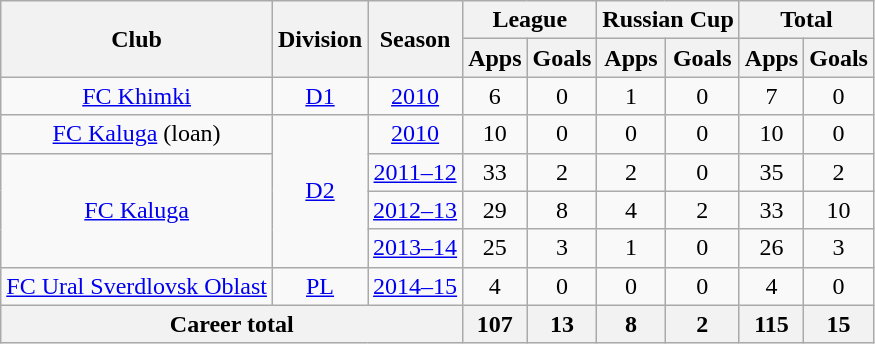<table class="wikitable" style="text-align: center;">
<tr>
<th rowspan="2">Club</th>
<th rowspan="2">Division</th>
<th rowspan="2">Season</th>
<th colspan="2">League</th>
<th colspan="2">Russian Cup</th>
<th colspan="2">Total</th>
</tr>
<tr>
<th>Apps</th>
<th>Goals</th>
<th>Apps</th>
<th>Goals</th>
<th>Apps</th>
<th>Goals</th>
</tr>
<tr>
<td><a href='#'>FC Khimki</a></td>
<td><a href='#'>D1</a></td>
<td><a href='#'>2010</a></td>
<td>6</td>
<td>0</td>
<td>1</td>
<td>0</td>
<td>7</td>
<td>0</td>
</tr>
<tr>
<td><a href='#'>FC Kaluga</a> (loan)</td>
<td rowspan="4"><a href='#'>D2</a></td>
<td><a href='#'>2010</a></td>
<td>10</td>
<td>0</td>
<td>0</td>
<td>0</td>
<td>10</td>
<td>0</td>
</tr>
<tr>
<td rowspan="3"><a href='#'>FC Kaluga</a></td>
<td><a href='#'>2011–12</a></td>
<td>33</td>
<td>2</td>
<td>2</td>
<td>0</td>
<td>35</td>
<td>2</td>
</tr>
<tr>
<td><a href='#'>2012–13</a></td>
<td>29</td>
<td>8</td>
<td>4</td>
<td>2</td>
<td>33</td>
<td>10</td>
</tr>
<tr>
<td><a href='#'>2013–14</a></td>
<td>25</td>
<td>3</td>
<td>1</td>
<td>0</td>
<td>26</td>
<td>3</td>
</tr>
<tr>
<td><a href='#'>FC Ural Sverdlovsk Oblast</a></td>
<td><a href='#'>PL</a></td>
<td><a href='#'>2014–15</a></td>
<td>4</td>
<td>0</td>
<td>0</td>
<td>0</td>
<td>4</td>
<td>0</td>
</tr>
<tr>
<th colspan="3">Career total</th>
<th>107</th>
<th>13</th>
<th>8</th>
<th>2</th>
<th>115</th>
<th>15</th>
</tr>
</table>
